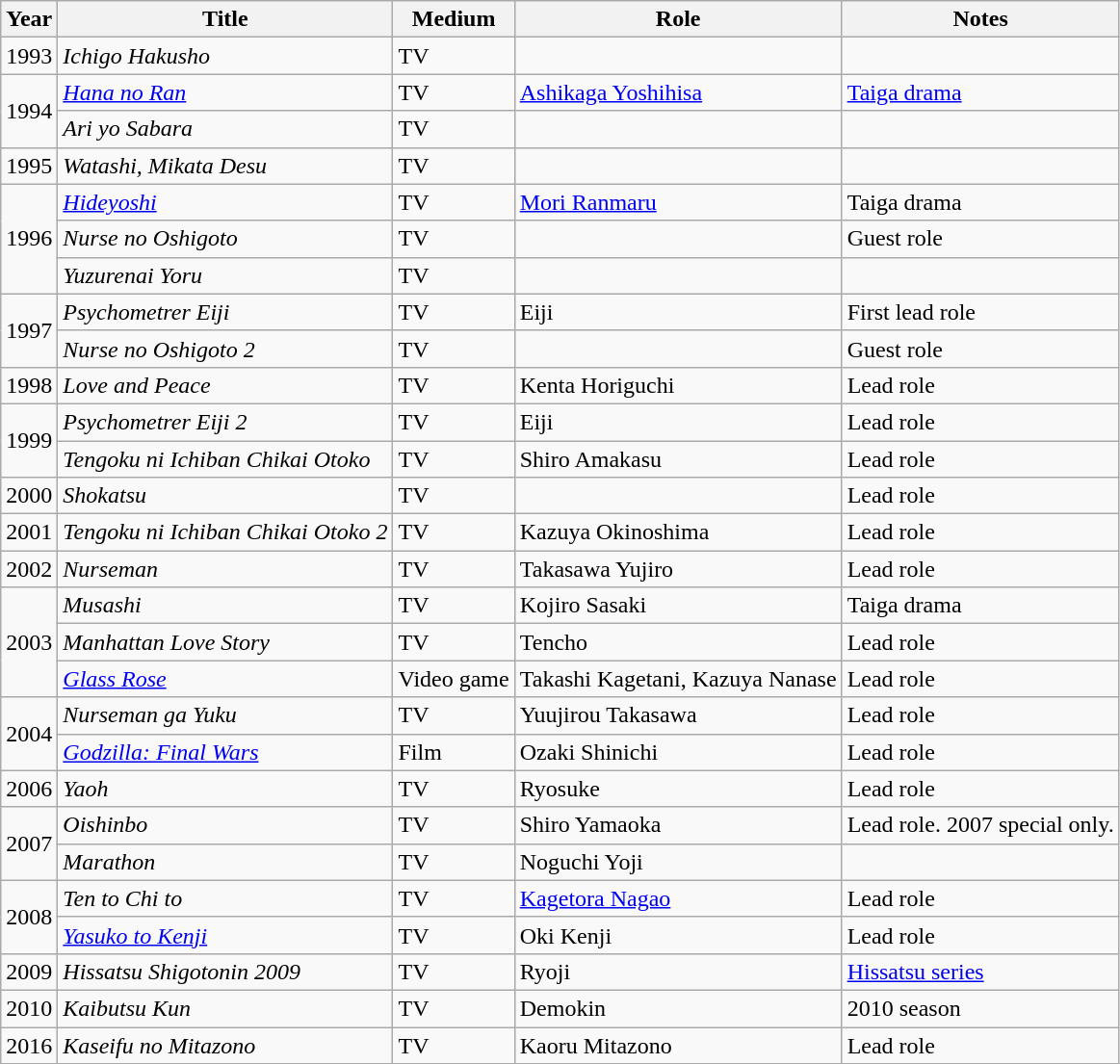<table class="wikitable">
<tr>
<th>Year</th>
<th>Title</th>
<th>Medium</th>
<th>Role</th>
<th>Notes</th>
</tr>
<tr>
<td>1993</td>
<td><em>Ichigo Hakusho</em></td>
<td>TV</td>
<td></td>
<td></td>
</tr>
<tr>
<td rowspan=2>1994</td>
<td><em><a href='#'>Hana no Ran</a></em></td>
<td>TV</td>
<td><a href='#'>Ashikaga Yoshihisa</a></td>
<td><a href='#'>Taiga drama</a></td>
</tr>
<tr>
<td><em>Ari yo Sabara</em></td>
<td>TV</td>
<td></td>
<td></td>
</tr>
<tr>
<td>1995</td>
<td><em>Watashi, Mikata Desu</em></td>
<td>TV</td>
<td></td>
<td></td>
</tr>
<tr>
<td rowspan=3>1996</td>
<td><em><a href='#'>Hideyoshi</a></em></td>
<td>TV</td>
<td><a href='#'>Mori Ranmaru</a></td>
<td>Taiga drama</td>
</tr>
<tr>
<td><em>Nurse no Oshigoto</em></td>
<td>TV</td>
<td></td>
<td>Guest role</td>
</tr>
<tr>
<td><em>Yuzurenai Yoru</em></td>
<td>TV</td>
<td></td>
<td></td>
</tr>
<tr>
<td rowspan=2>1997</td>
<td><em>Psychometrer Eiji</em></td>
<td>TV</td>
<td>Eiji</td>
<td>First lead role</td>
</tr>
<tr>
<td><em>Nurse no Oshigoto 2</em></td>
<td>TV</td>
<td></td>
<td>Guest role</td>
</tr>
<tr>
<td>1998</td>
<td><em>Love and Peace</em></td>
<td>TV</td>
<td>Kenta Horiguchi</td>
<td>Lead role</td>
</tr>
<tr>
<td rowspan=2>1999</td>
<td><em>Psychometrer Eiji 2</em></td>
<td>TV</td>
<td>Eiji</td>
<td>Lead role</td>
</tr>
<tr>
<td><em>Tengoku ni Ichiban Chikai Otoko</em></td>
<td>TV</td>
<td>Shiro Amakasu</td>
<td>Lead role</td>
</tr>
<tr>
<td>2000</td>
<td><em>Shokatsu</em></td>
<td>TV</td>
<td></td>
<td>Lead role</td>
</tr>
<tr>
<td>2001</td>
<td><em>Tengoku ni Ichiban Chikai Otoko 2</em></td>
<td>TV</td>
<td>Kazuya Okinoshima</td>
<td>Lead role</td>
</tr>
<tr>
<td>2002</td>
<td><em>Nurseman</em></td>
<td>TV</td>
<td>Takasawa Yujiro</td>
<td>Lead role</td>
</tr>
<tr>
<td rowspan=3>2003</td>
<td><em>Musashi</em></td>
<td>TV</td>
<td>Kojiro Sasaki</td>
<td>Taiga drama</td>
</tr>
<tr>
<td><em>Manhattan Love Story</em></td>
<td>TV</td>
<td>Tencho</td>
<td>Lead role</td>
</tr>
<tr>
<td><em><a href='#'>Glass Rose</a></em></td>
<td>Video game</td>
<td>Takashi Kagetani, Kazuya Nanase</td>
<td>Lead role</td>
</tr>
<tr>
<td rowspan=2>2004</td>
<td><em>Nurseman ga Yuku</em></td>
<td>TV</td>
<td>Yuujirou Takasawa</td>
<td>Lead role</td>
</tr>
<tr>
<td><em><a href='#'>Godzilla: Final Wars</a></em></td>
<td>Film</td>
<td>Ozaki Shinichi</td>
<td>Lead role</td>
</tr>
<tr>
<td>2006</td>
<td><em>Yaoh</em></td>
<td>TV</td>
<td>Ryosuke</td>
<td>Lead role</td>
</tr>
<tr>
<td rowspan=2>2007</td>
<td><em>Oishinbo</em></td>
<td>TV</td>
<td>Shiro Yamaoka</td>
<td>Lead role. 2007 special only.</td>
</tr>
<tr>
<td><em>Marathon</em></td>
<td>TV</td>
<td>Noguchi Yoji</td>
<td></td>
</tr>
<tr>
<td rowspan=2>2008</td>
<td><em>Ten to Chi to</em></td>
<td>TV</td>
<td><a href='#'>Kagetora Nagao</a></td>
<td>Lead role</td>
</tr>
<tr>
<td><em><a href='#'>Yasuko to Kenji</a></em></td>
<td>TV</td>
<td>Oki Kenji</td>
<td>Lead role</td>
</tr>
<tr>
<td>2009</td>
<td><em>Hissatsu Shigotonin 2009</em></td>
<td>TV</td>
<td>Ryoji</td>
<td><a href='#'>Hissatsu series</a></td>
</tr>
<tr>
<td>2010</td>
<td><em>Kaibutsu Kun</em></td>
<td>TV</td>
<td>Demokin</td>
<td>2010 season</td>
</tr>
<tr>
<td>2016</td>
<td><em>Kaseifu no Mitazono</em></td>
<td>TV</td>
<td>Kaoru Mitazono</td>
<td>Lead role</td>
</tr>
<tr>
</tr>
</table>
